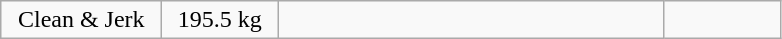<table class = "wikitable" style="text-align:center;">
<tr>
<td width=100>Clean & Jerk</td>
<td width=70>195.5 kg</td>
<td width=250 align=left></td>
<td width=70></td>
</tr>
</table>
